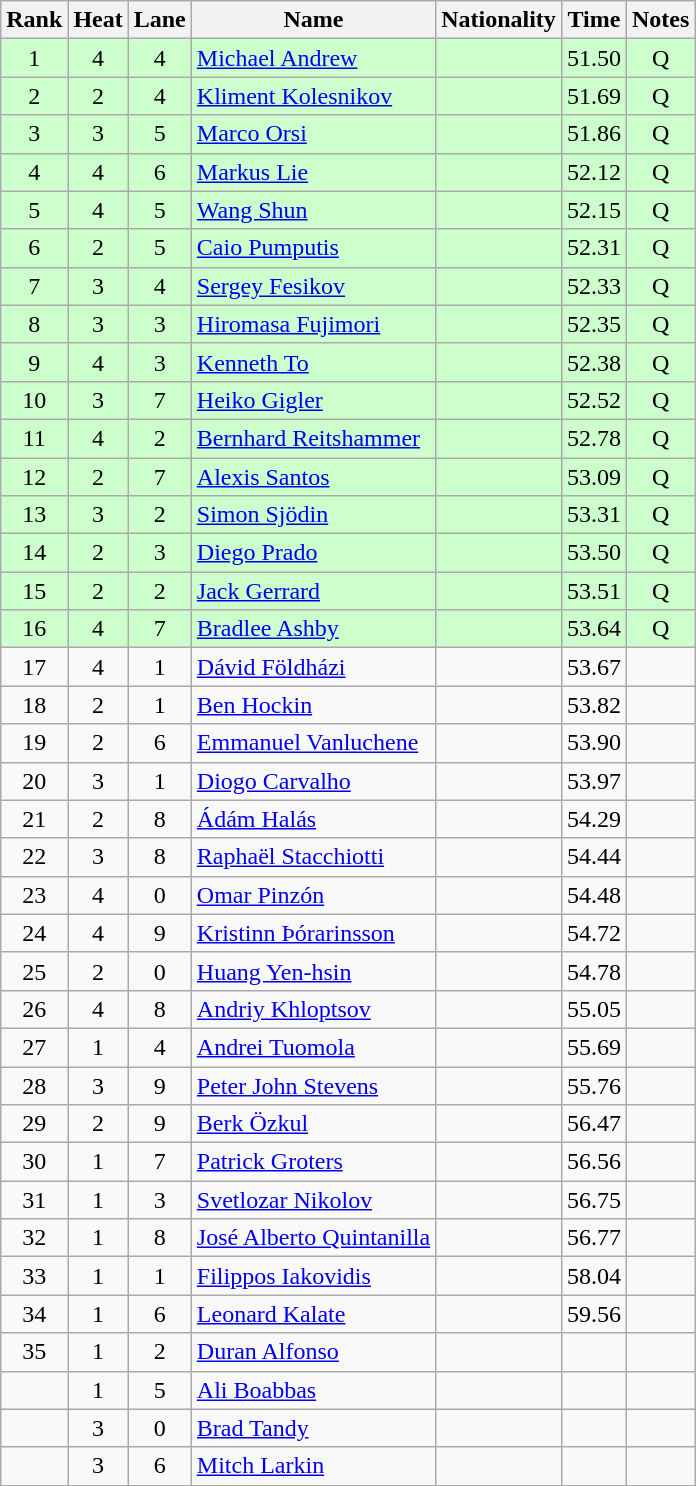<table class="wikitable sortable" style="text-align:center">
<tr>
<th>Rank</th>
<th>Heat</th>
<th>Lane</th>
<th>Name</th>
<th>Nationality</th>
<th>Time</th>
<th>Notes</th>
</tr>
<tr bgcolor=ccffcc>
<td>1</td>
<td>4</td>
<td>4</td>
<td align=left><a href='#'>Michael Andrew</a></td>
<td align=left></td>
<td>51.50</td>
<td>Q</td>
</tr>
<tr bgcolor=ccffcc>
<td>2</td>
<td>2</td>
<td>4</td>
<td align=left><a href='#'>Kliment Kolesnikov</a></td>
<td align=left></td>
<td>51.69</td>
<td>Q</td>
</tr>
<tr bgcolor=ccffcc>
<td>3</td>
<td>3</td>
<td>5</td>
<td align=left><a href='#'>Marco Orsi</a></td>
<td align=left></td>
<td>51.86</td>
<td>Q</td>
</tr>
<tr bgcolor=ccffcc>
<td>4</td>
<td>4</td>
<td>6</td>
<td align=left><a href='#'>Markus Lie</a></td>
<td align=left></td>
<td>52.12</td>
<td>Q</td>
</tr>
<tr bgcolor=ccffcc>
<td>5</td>
<td>4</td>
<td>5</td>
<td align=left><a href='#'>Wang Shun</a></td>
<td align=left></td>
<td>52.15</td>
<td>Q</td>
</tr>
<tr bgcolor=ccffcc>
<td>6</td>
<td>2</td>
<td>5</td>
<td align=left><a href='#'>Caio Pumputis</a></td>
<td align=left></td>
<td>52.31</td>
<td>Q</td>
</tr>
<tr bgcolor=ccffcc>
<td>7</td>
<td>3</td>
<td>4</td>
<td align=left><a href='#'>Sergey Fesikov</a></td>
<td align=left></td>
<td>52.33</td>
<td>Q</td>
</tr>
<tr bgcolor=ccffcc>
<td>8</td>
<td>3</td>
<td>3</td>
<td align=left><a href='#'>Hiromasa Fujimori</a></td>
<td align=left></td>
<td>52.35</td>
<td>Q</td>
</tr>
<tr bgcolor=ccffcc>
<td>9</td>
<td>4</td>
<td>3</td>
<td align=left><a href='#'>Kenneth To</a></td>
<td align=left></td>
<td>52.38</td>
<td>Q</td>
</tr>
<tr bgcolor=ccffcc>
<td>10</td>
<td>3</td>
<td>7</td>
<td align=left><a href='#'>Heiko Gigler</a></td>
<td align=left></td>
<td>52.52</td>
<td>Q</td>
</tr>
<tr bgcolor=ccffcc>
<td>11</td>
<td>4</td>
<td>2</td>
<td align=left><a href='#'>Bernhard Reitshammer</a></td>
<td align=left></td>
<td>52.78</td>
<td>Q</td>
</tr>
<tr bgcolor=ccffcc>
<td>12</td>
<td>2</td>
<td>7</td>
<td align=left><a href='#'>Alexis Santos</a></td>
<td align=left></td>
<td>53.09</td>
<td>Q</td>
</tr>
<tr bgcolor=ccffcc>
<td>13</td>
<td>3</td>
<td>2</td>
<td align=left><a href='#'>Simon Sjödin</a></td>
<td align=left></td>
<td>53.31</td>
<td>Q</td>
</tr>
<tr bgcolor=ccffcc>
<td>14</td>
<td>2</td>
<td>3</td>
<td align=left><a href='#'>Diego Prado</a></td>
<td align=left></td>
<td>53.50</td>
<td>Q</td>
</tr>
<tr bgcolor=ccffcc>
<td>15</td>
<td>2</td>
<td>2</td>
<td align=left><a href='#'>Jack Gerrard</a></td>
<td align=left></td>
<td>53.51</td>
<td>Q</td>
</tr>
<tr bgcolor=ccffcc>
<td>16</td>
<td>4</td>
<td>7</td>
<td align=left><a href='#'>Bradlee Ashby</a></td>
<td align=left></td>
<td>53.64</td>
<td>Q</td>
</tr>
<tr>
<td>17</td>
<td>4</td>
<td>1</td>
<td align=left><a href='#'>Dávid Földházi</a></td>
<td align=left></td>
<td>53.67</td>
<td></td>
</tr>
<tr>
<td>18</td>
<td>2</td>
<td>1</td>
<td align=left><a href='#'>Ben Hockin</a></td>
<td align=left></td>
<td>53.82</td>
<td></td>
</tr>
<tr>
<td>19</td>
<td>2</td>
<td>6</td>
<td align=left><a href='#'>Emmanuel Vanluchene</a></td>
<td align=left></td>
<td>53.90</td>
<td></td>
</tr>
<tr>
<td>20</td>
<td>3</td>
<td>1</td>
<td align=left><a href='#'>Diogo Carvalho</a></td>
<td align=left></td>
<td>53.97</td>
<td></td>
</tr>
<tr>
<td>21</td>
<td>2</td>
<td>8</td>
<td align=left><a href='#'>Ádám Halás</a></td>
<td align=left></td>
<td>54.29</td>
<td></td>
</tr>
<tr>
<td>22</td>
<td>3</td>
<td>8</td>
<td align=left><a href='#'>Raphaël Stacchiotti</a></td>
<td align=left></td>
<td>54.44</td>
<td></td>
</tr>
<tr>
<td>23</td>
<td>4</td>
<td>0</td>
<td align=left><a href='#'>Omar Pinzón</a></td>
<td align=left></td>
<td>54.48</td>
<td></td>
</tr>
<tr>
<td>24</td>
<td>4</td>
<td>9</td>
<td align=left><a href='#'>Kristinn Þórarinsson</a></td>
<td align=left></td>
<td>54.72</td>
<td></td>
</tr>
<tr>
<td>25</td>
<td>2</td>
<td>0</td>
<td align=left><a href='#'>Huang Yen-hsin</a></td>
<td align=left></td>
<td>54.78</td>
<td></td>
</tr>
<tr>
<td>26</td>
<td>4</td>
<td>8</td>
<td align=left><a href='#'>Andriy Khloptsov</a></td>
<td align=left></td>
<td>55.05</td>
<td></td>
</tr>
<tr>
<td>27</td>
<td>1</td>
<td>4</td>
<td align=left><a href='#'>Andrei Tuomola</a></td>
<td align=left></td>
<td>55.69</td>
<td></td>
</tr>
<tr>
<td>28</td>
<td>3</td>
<td>9</td>
<td align=left><a href='#'>Peter John Stevens</a></td>
<td align=left></td>
<td>55.76</td>
<td></td>
</tr>
<tr>
<td>29</td>
<td>2</td>
<td>9</td>
<td align=left><a href='#'>Berk Özkul</a></td>
<td align=left></td>
<td>56.47</td>
<td></td>
</tr>
<tr>
<td>30</td>
<td>1</td>
<td>7</td>
<td align=left><a href='#'>Patrick Groters</a></td>
<td align=left></td>
<td>56.56</td>
<td></td>
</tr>
<tr>
<td>31</td>
<td>1</td>
<td>3</td>
<td align=left><a href='#'>Svetlozar Nikolov</a></td>
<td align=left></td>
<td>56.75</td>
<td></td>
</tr>
<tr>
<td>32</td>
<td>1</td>
<td>8</td>
<td align=left><a href='#'>José Alberto Quintanilla</a></td>
<td align=left></td>
<td>56.77</td>
<td></td>
</tr>
<tr>
<td>33</td>
<td>1</td>
<td>1</td>
<td align=left><a href='#'>Filippos Iakovidis</a></td>
<td align=left></td>
<td>58.04</td>
<td></td>
</tr>
<tr>
<td>34</td>
<td>1</td>
<td>6</td>
<td align=left><a href='#'>Leonard Kalate</a></td>
<td align=left></td>
<td>59.56</td>
<td></td>
</tr>
<tr>
<td>35</td>
<td>1</td>
<td>2</td>
<td align=left><a href='#'>Duran Alfonso</a></td>
<td align=left></td>
<td></td>
<td></td>
</tr>
<tr>
<td></td>
<td>1</td>
<td>5</td>
<td align=left><a href='#'>Ali Boabbas</a></td>
<td align=left></td>
<td></td>
<td></td>
</tr>
<tr>
<td></td>
<td>3</td>
<td>0</td>
<td align=left><a href='#'>Brad Tandy</a></td>
<td align=left></td>
<td></td>
<td></td>
</tr>
<tr>
<td></td>
<td>3</td>
<td>6</td>
<td align=left><a href='#'>Mitch Larkin</a></td>
<td align=left></td>
<td></td>
<td></td>
</tr>
</table>
